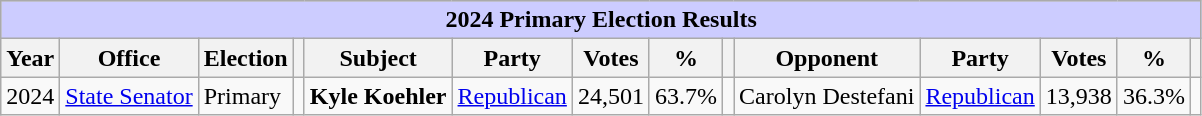<table class="wikitable collapsible">
<tr bgcolor="#cccccc">
<th colspan="24" style="background: #ccccff;">2024 Primary Election Results</th>
</tr>
<tr>
<th><strong>Year</strong></th>
<th><strong>Office</strong></th>
<th><strong>Election</strong></th>
<th></th>
<th><strong>Subject</strong></th>
<th><strong>Party</strong></th>
<th><strong>Votes</strong></th>
<th><strong>%</strong></th>
<th></th>
<th><strong>Opponent</strong></th>
<th><strong>Party</strong></th>
<th><strong>Votes</strong></th>
<th><strong>%</strong></th>
<th></th>
</tr>
<tr>
<td>2024</td>
<td><a href='#'>State Senator</a></td>
<td>Primary</td>
<td></td>
<td><strong>Kyle Koehler</strong></td>
<td><a href='#'>Republican</a></td>
<td>24,501</td>
<td>63.7%</td>
<td></td>
<td>Carolyn Destefani</td>
<td><a href='#'>Republican</a></td>
<td>13,938</td>
<td>36.3%</td>
<td></td>
</tr>
</table>
